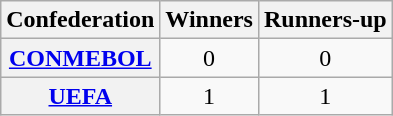<table class="wikitable plainrowheaders sortable" style="text-align:center">
<tr>
<th>Confederation</th>
<th>Winners</th>
<th>Runners-up</th>
</tr>
<tr>
<th scope="row"><a href='#'>CONMEBOL</a></th>
<td>0</td>
<td>0</td>
</tr>
<tr>
<th scope="row"><a href='#'>UEFA</a></th>
<td>1</td>
<td>1</td>
</tr>
</table>
